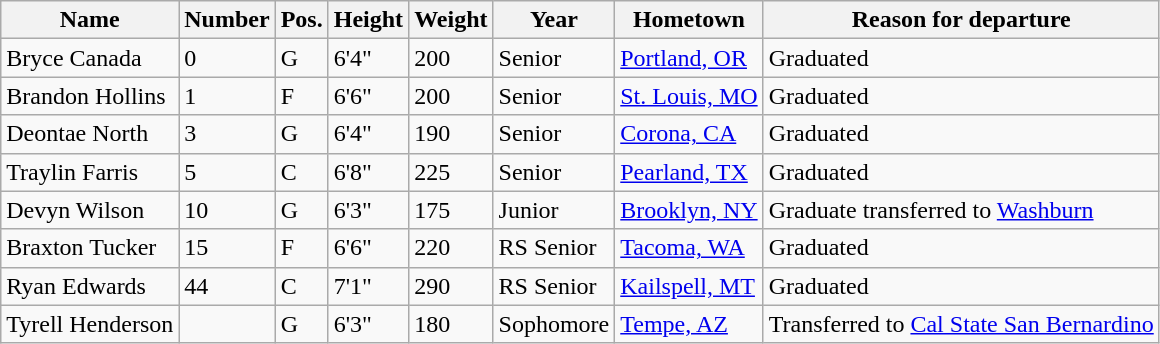<table class="wikitable sortable" border="1">
<tr>
<th>Name</th>
<th>Number</th>
<th>Pos.</th>
<th>Height</th>
<th>Weight</th>
<th>Year</th>
<th>Hometown</th>
<th class="unsortable">Reason for departure</th>
</tr>
<tr>
<td>Bryce Canada</td>
<td>0</td>
<td>G</td>
<td>6'4"</td>
<td>200</td>
<td>Senior</td>
<td><a href='#'>Portland, OR</a></td>
<td>Graduated</td>
</tr>
<tr>
<td>Brandon Hollins</td>
<td>1</td>
<td>F</td>
<td>6'6"</td>
<td>200</td>
<td>Senior</td>
<td><a href='#'>St. Louis, MO</a></td>
<td>Graduated</td>
</tr>
<tr>
<td>Deontae North</td>
<td>3</td>
<td>G</td>
<td>6'4"</td>
<td>190</td>
<td>Senior</td>
<td><a href='#'>Corona, CA</a></td>
<td>Graduated</td>
</tr>
<tr>
<td>Traylin Farris</td>
<td>5</td>
<td>C</td>
<td>6'8"</td>
<td>225</td>
<td>Senior</td>
<td><a href='#'>Pearland, TX</a></td>
<td>Graduated</td>
</tr>
<tr>
<td>Devyn Wilson</td>
<td>10</td>
<td>G</td>
<td>6'3"</td>
<td>175</td>
<td>Junior</td>
<td><a href='#'>Brooklyn, NY</a></td>
<td>Graduate transferred to <a href='#'>Washburn</a></td>
</tr>
<tr>
<td>Braxton Tucker</td>
<td>15</td>
<td>F</td>
<td>6'6"</td>
<td>220</td>
<td>RS Senior</td>
<td><a href='#'>Tacoma, WA</a></td>
<td>Graduated</td>
</tr>
<tr>
<td>Ryan Edwards</td>
<td>44</td>
<td>C</td>
<td>7'1"</td>
<td>290</td>
<td>RS Senior</td>
<td><a href='#'>Kailspell, MT</a></td>
<td>Graduated</td>
</tr>
<tr>
<td>Tyrell Henderson</td>
<td></td>
<td>G</td>
<td>6'3"</td>
<td>180</td>
<td>Sophomore</td>
<td><a href='#'>Tempe, AZ</a></td>
<td>Transferred to <a href='#'>Cal State San Bernardino</a></td>
</tr>
</table>
